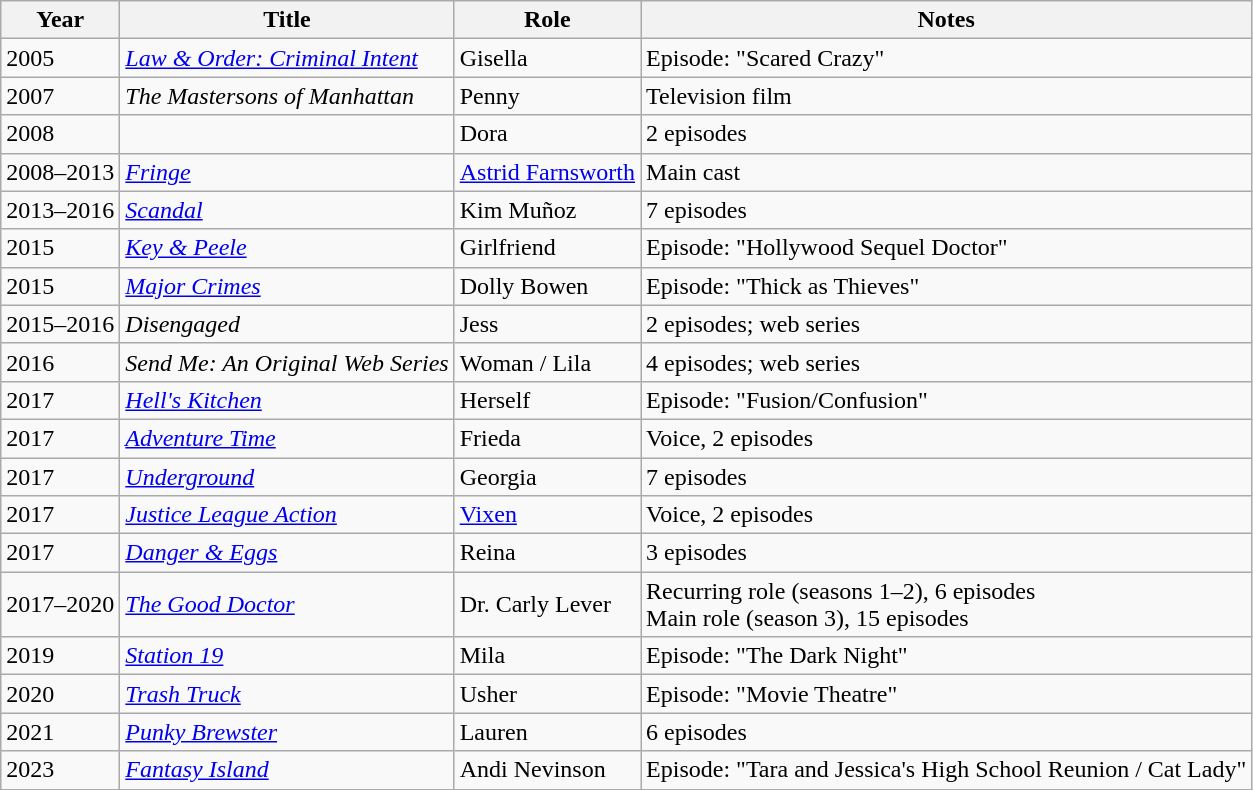<table class="wikitable sortable">
<tr>
<th>Year</th>
<th>Title</th>
<th>Role</th>
<th class="unsortable">Notes</th>
</tr>
<tr>
<td>2005</td>
<td><em><a href='#'>Law & Order: Criminal Intent</a></em></td>
<td>Gisella</td>
<td>Episode: "Scared Crazy"</td>
</tr>
<tr>
<td>2007</td>
<td><em>The Mastersons of Manhattan</em></td>
<td>Penny</td>
<td>Television film</td>
</tr>
<tr>
<td>2008</td>
<td><em></em></td>
<td>Dora</td>
<td>2 episodes</td>
</tr>
<tr>
<td>2008–2013</td>
<td><em><a href='#'>Fringe</a></em></td>
<td><a href='#'>Astrid Farnsworth</a></td>
<td>Main cast</td>
</tr>
<tr>
<td>2013–2016</td>
<td><em><a href='#'>Scandal</a></em></td>
<td>Kim Muñoz</td>
<td>7 episodes</td>
</tr>
<tr>
<td>2015</td>
<td><em><a href='#'>Key & Peele</a></em></td>
<td>Girlfriend</td>
<td>Episode: "Hollywood Sequel Doctor"</td>
</tr>
<tr>
<td>2015</td>
<td><em><a href='#'>Major Crimes</a></em></td>
<td>Dolly Bowen</td>
<td>Episode: "Thick as Thieves"</td>
</tr>
<tr>
<td>2015–2016</td>
<td><em>Disengaged</em></td>
<td>Jess</td>
<td>2 episodes; web series</td>
</tr>
<tr>
<td>2016</td>
<td><em>Send Me: An Original Web Series</em></td>
<td>Woman / Lila</td>
<td>4 episodes; web series</td>
</tr>
<tr>
<td>2017</td>
<td><em><a href='#'>Hell's Kitchen</a></em></td>
<td>Herself</td>
<td>Episode: "Fusion/Confusion"</td>
</tr>
<tr>
<td>2017</td>
<td><em><a href='#'>Adventure Time</a></em></td>
<td>Frieda</td>
<td>Voice, 2 episodes</td>
</tr>
<tr>
<td>2017</td>
<td><em><a href='#'>Underground</a></em></td>
<td>Georgia</td>
<td>7 episodes</td>
</tr>
<tr>
<td>2017</td>
<td><em><a href='#'>Justice League Action</a></em></td>
<td><a href='#'>Vixen</a></td>
<td>Voice, 2 episodes</td>
</tr>
<tr>
<td>2017</td>
<td><em><a href='#'>Danger & Eggs</a></em></td>
<td>Reina</td>
<td>3 episodes</td>
</tr>
<tr>
<td>2017–2020</td>
<td><em><a href='#'>The Good Doctor</a></em></td>
<td>Dr. Carly Lever</td>
<td>Recurring role (seasons 1–2), 6 episodes <br> Main role (season 3), 15 episodes</td>
</tr>
<tr>
<td>2019</td>
<td><em><a href='#'>Station 19</a></em></td>
<td>Mila</td>
<td>Episode: "The Dark Night"</td>
</tr>
<tr>
<td>2020</td>
<td><a href='#'><em>Trash Truck</em></a></td>
<td>Usher</td>
<td>Episode: "Movie Theatre"</td>
</tr>
<tr>
<td>2021</td>
<td><a href='#'><em>Punky Brewster</em></a></td>
<td>Lauren</td>
<td>6 episodes</td>
</tr>
<tr>
<td>2023</td>
<td><em><a href='#'>Fantasy Island</a></em></td>
<td>Andi Nevinson</td>
<td>Episode: "Tara and Jessica's High School Reunion / Cat Lady"</td>
</tr>
</table>
